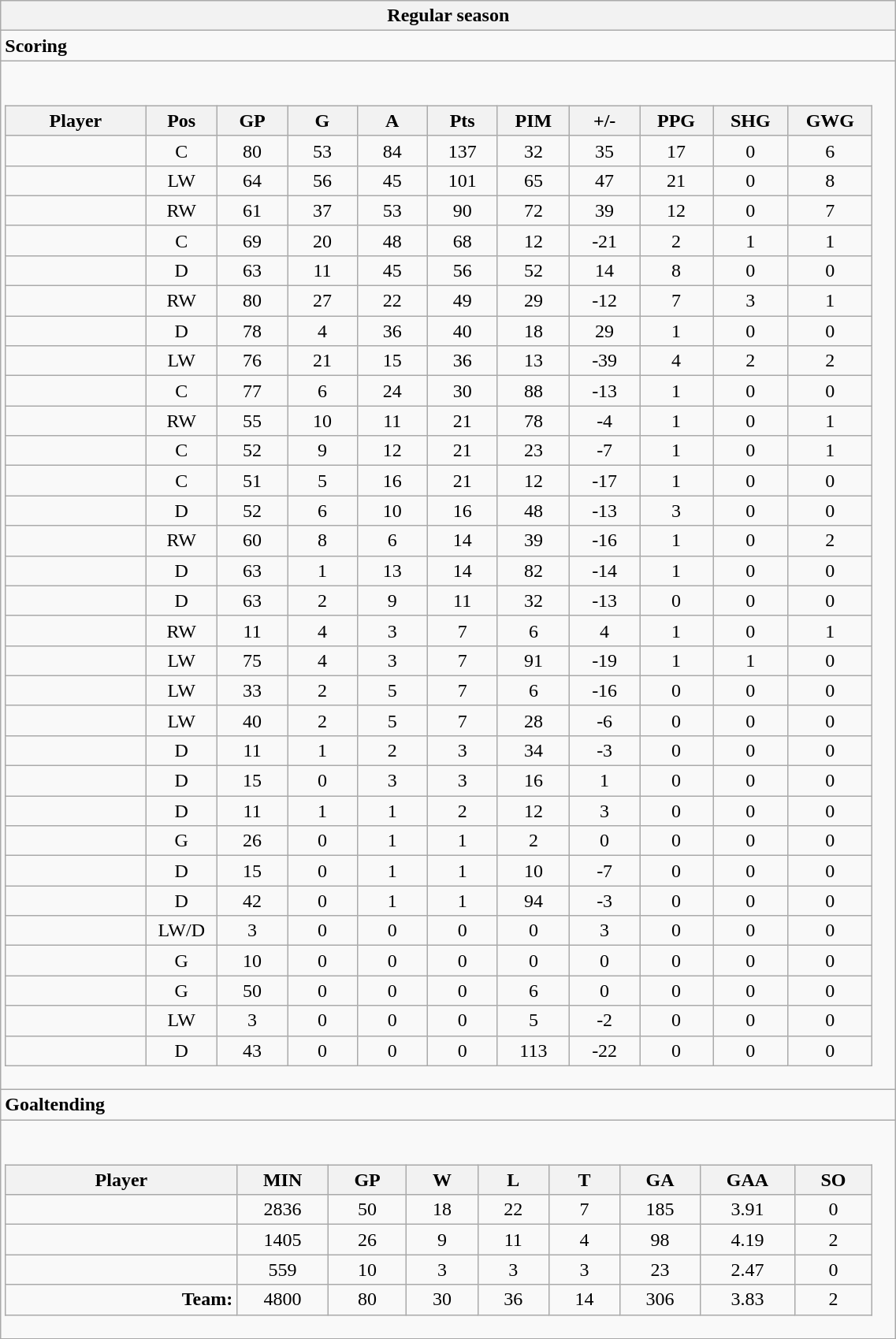<table class="wikitable collapsible" width="60%" border="1">
<tr>
<th>Regular season</th>
</tr>
<tr>
<td class="tocccolors"><strong>Scoring</strong></td>
</tr>
<tr>
<td><br><table class="wikitable sortable">
<tr ALIGN="center">
<th bgcolor="#DDDDFF" width="10%">Player</th>
<th bgcolor="#DDDDFF" width="3%" title="Position">Pos</th>
<th bgcolor="#DDDDFF" width="5%" title="Games played">GP</th>
<th bgcolor="#DDDDFF" width="5%" title="Goals">G</th>
<th bgcolor="#DDDDFF" width="5%" title="Assists">A</th>
<th bgcolor="#DDDDFF" width="5%" title="Points">Pts</th>
<th bgcolor="#DDDDFF" width="5%" title="Penalties in Minutes">PIM</th>
<th bgcolor="#DDDDFF" width="5%" title="Plus/minus">+/-</th>
<th bgcolor="#DDDDFF" width="5%" title="Power play goals">PPG</th>
<th bgcolor="#DDDDFF" width="5%" title="Short-handed goals">SHG</th>
<th bgcolor="#DDDDFF" width="5%" title="Game-winning goals">GWG</th>
</tr>
<tr align="center">
<td align="right"></td>
<td>C</td>
<td>80</td>
<td>53</td>
<td>84</td>
<td>137</td>
<td>32</td>
<td>35</td>
<td>17</td>
<td>0</td>
<td>6</td>
</tr>
<tr align="center">
<td align="right"></td>
<td>LW</td>
<td>64</td>
<td>56</td>
<td>45</td>
<td>101</td>
<td>65</td>
<td>47</td>
<td>21</td>
<td>0</td>
<td>8</td>
</tr>
<tr align="center">
<td align="right"></td>
<td>RW</td>
<td>61</td>
<td>37</td>
<td>53</td>
<td>90</td>
<td>72</td>
<td>39</td>
<td>12</td>
<td>0</td>
<td>7</td>
</tr>
<tr align="center">
<td align="right"></td>
<td>C</td>
<td>69</td>
<td>20</td>
<td>48</td>
<td>68</td>
<td>12</td>
<td>-21</td>
<td>2</td>
<td>1</td>
<td>1</td>
</tr>
<tr align="center">
<td align="right"></td>
<td>D</td>
<td>63</td>
<td>11</td>
<td>45</td>
<td>56</td>
<td>52</td>
<td>14</td>
<td>8</td>
<td>0</td>
<td>0</td>
</tr>
<tr align="center">
<td align="right"></td>
<td>RW</td>
<td>80</td>
<td>27</td>
<td>22</td>
<td>49</td>
<td>29</td>
<td>-12</td>
<td>7</td>
<td>3</td>
<td>1</td>
</tr>
<tr align="center">
<td align="right"></td>
<td>D</td>
<td>78</td>
<td>4</td>
<td>36</td>
<td>40</td>
<td>18</td>
<td>29</td>
<td>1</td>
<td>0</td>
<td>0</td>
</tr>
<tr align="center">
<td align="right"></td>
<td>LW</td>
<td>76</td>
<td>21</td>
<td>15</td>
<td>36</td>
<td>13</td>
<td>-39</td>
<td>4</td>
<td>2</td>
<td>2</td>
</tr>
<tr align="center">
<td align="right"></td>
<td>C</td>
<td>77</td>
<td>6</td>
<td>24</td>
<td>30</td>
<td>88</td>
<td>-13</td>
<td>1</td>
<td>0</td>
<td>0</td>
</tr>
<tr align="center">
<td align="right"></td>
<td>RW</td>
<td>55</td>
<td>10</td>
<td>11</td>
<td>21</td>
<td>78</td>
<td>-4</td>
<td>1</td>
<td>0</td>
<td>1</td>
</tr>
<tr align="center">
<td align="right"></td>
<td>C</td>
<td>52</td>
<td>9</td>
<td>12</td>
<td>21</td>
<td>23</td>
<td>-7</td>
<td>1</td>
<td>0</td>
<td>1</td>
</tr>
<tr align="center">
<td align="right"></td>
<td>C</td>
<td>51</td>
<td>5</td>
<td>16</td>
<td>21</td>
<td>12</td>
<td>-17</td>
<td>1</td>
<td>0</td>
<td>0</td>
</tr>
<tr align="center">
<td align="right"></td>
<td>D</td>
<td>52</td>
<td>6</td>
<td>10</td>
<td>16</td>
<td>48</td>
<td>-13</td>
<td>3</td>
<td>0</td>
<td>0</td>
</tr>
<tr align="center">
<td align="right"></td>
<td>RW</td>
<td>60</td>
<td>8</td>
<td>6</td>
<td>14</td>
<td>39</td>
<td>-16</td>
<td>1</td>
<td>0</td>
<td>2</td>
</tr>
<tr align="center">
<td align="right"></td>
<td>D</td>
<td>63</td>
<td>1</td>
<td>13</td>
<td>14</td>
<td>82</td>
<td>-14</td>
<td>1</td>
<td>0</td>
<td>0</td>
</tr>
<tr align="center">
<td align="right"></td>
<td>D</td>
<td>63</td>
<td>2</td>
<td>9</td>
<td>11</td>
<td>32</td>
<td>-13</td>
<td>0</td>
<td>0</td>
<td>0</td>
</tr>
<tr align="center">
<td align="right"></td>
<td>RW</td>
<td>11</td>
<td>4</td>
<td>3</td>
<td>7</td>
<td>6</td>
<td>4</td>
<td>1</td>
<td>0</td>
<td>1</td>
</tr>
<tr align="center">
<td align="right"></td>
<td>LW</td>
<td>75</td>
<td>4</td>
<td>3</td>
<td>7</td>
<td>91</td>
<td>-19</td>
<td>1</td>
<td>1</td>
<td>0</td>
</tr>
<tr align="center">
<td align="right"></td>
<td>LW</td>
<td>33</td>
<td>2</td>
<td>5</td>
<td>7</td>
<td>6</td>
<td>-16</td>
<td>0</td>
<td>0</td>
<td>0</td>
</tr>
<tr align="center">
<td align="right"></td>
<td>LW</td>
<td>40</td>
<td>2</td>
<td>5</td>
<td>7</td>
<td>28</td>
<td>-6</td>
<td>0</td>
<td>0</td>
<td>0</td>
</tr>
<tr align="center">
<td align="right"></td>
<td>D</td>
<td>11</td>
<td>1</td>
<td>2</td>
<td>3</td>
<td>34</td>
<td>-3</td>
<td>0</td>
<td>0</td>
<td>0</td>
</tr>
<tr align="center">
<td align="right"></td>
<td>D</td>
<td>15</td>
<td>0</td>
<td>3</td>
<td>3</td>
<td>16</td>
<td>1</td>
<td>0</td>
<td>0</td>
<td>0</td>
</tr>
<tr align="center">
<td align="right"></td>
<td>D</td>
<td>11</td>
<td>1</td>
<td>1</td>
<td>2</td>
<td>12</td>
<td>3</td>
<td>0</td>
<td>0</td>
<td>0</td>
</tr>
<tr align="center">
<td align="right"></td>
<td>G</td>
<td>26</td>
<td>0</td>
<td>1</td>
<td>1</td>
<td>2</td>
<td>0</td>
<td>0</td>
<td>0</td>
<td>0</td>
</tr>
<tr align="center">
<td align="right"></td>
<td>D</td>
<td>15</td>
<td>0</td>
<td>1</td>
<td>1</td>
<td>10</td>
<td>-7</td>
<td>0</td>
<td>0</td>
<td>0</td>
</tr>
<tr align="center">
<td align="right"></td>
<td>D</td>
<td>42</td>
<td>0</td>
<td>1</td>
<td>1</td>
<td>94</td>
<td>-3</td>
<td>0</td>
<td>0</td>
<td>0</td>
</tr>
<tr align="center">
<td align="right"></td>
<td>LW/D</td>
<td>3</td>
<td>0</td>
<td>0</td>
<td>0</td>
<td>0</td>
<td>3</td>
<td>0</td>
<td>0</td>
<td>0</td>
</tr>
<tr align="center">
<td align="right"></td>
<td>G</td>
<td>10</td>
<td>0</td>
<td>0</td>
<td>0</td>
<td>0</td>
<td>0</td>
<td>0</td>
<td>0</td>
<td>0</td>
</tr>
<tr align="center">
<td align="right"></td>
<td>G</td>
<td>50</td>
<td>0</td>
<td>0</td>
<td>0</td>
<td>6</td>
<td>0</td>
<td>0</td>
<td>0</td>
<td>0</td>
</tr>
<tr align="center">
<td align="right"></td>
<td>LW</td>
<td>3</td>
<td>0</td>
<td>0</td>
<td>0</td>
<td>5</td>
<td>-2</td>
<td>0</td>
<td>0</td>
<td>0</td>
</tr>
<tr align="center">
<td align="right"></td>
<td>D</td>
<td>43</td>
<td>0</td>
<td>0</td>
<td>0</td>
<td>113</td>
<td>-22</td>
<td>0</td>
<td>0</td>
<td>0</td>
</tr>
</table>
</td>
</tr>
<tr>
<td class="toccolors"><strong>Goaltending</strong></td>
</tr>
<tr>
<td><br><table class="wikitable sortable">
<tr>
<th bgcolor="#DDDDFF" width="10%">Player</th>
<th width="3%" bgcolor="#DDDDFF" title="Minutes played">MIN</th>
<th width="3%" bgcolor="#DDDDFF" title="Games played in">GP</th>
<th width="3%" bgcolor="#DDDDFF" title="Wins">W</th>
<th width="3%" bgcolor="#DDDDFF"title="Losses">L</th>
<th width="3%" bgcolor="#DDDDFF" title="Ties">T</th>
<th width="3%" bgcolor="#DDDDFF" title="Goals against">GA</th>
<th width="3%" bgcolor="#DDDDFF" title="Goals against average">GAA</th>
<th width="3%" bgcolor="#DDDDFF"title="Shut-outs">SO</th>
</tr>
<tr align="center">
<td align="right"></td>
<td>2836</td>
<td>50</td>
<td>18</td>
<td>22</td>
<td>7</td>
<td>185</td>
<td>3.91</td>
<td>0</td>
</tr>
<tr align="center">
<td align="right"></td>
<td>1405</td>
<td>26</td>
<td>9</td>
<td>11</td>
<td>4</td>
<td>98</td>
<td>4.19</td>
<td>2</td>
</tr>
<tr align="center">
<td align="right"></td>
<td>559</td>
<td>10</td>
<td>3</td>
<td>3</td>
<td>3</td>
<td>23</td>
<td>2.47</td>
<td>0</td>
</tr>
<tr align="center">
<td align="right"><strong>Team:</strong></td>
<td>4800</td>
<td>80</td>
<td>30</td>
<td>36</td>
<td>14</td>
<td>306</td>
<td>3.83</td>
<td>2</td>
</tr>
</table>
</td>
</tr>
<tr>
</tr>
</table>
